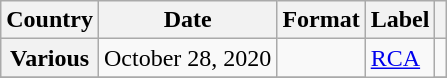<table class="wikitable plainrowheaders" border="1">
<tr>
<th scope="col">Country</th>
<th scope="col">Date</th>
<th scope="col">Format</th>
<th scope="col">Label</th>
<th scope="col"></th>
</tr>
<tr>
<th scope="row">Various</th>
<td>October 28, 2020</td>
<td></td>
<td rowspan="3"><a href='#'>RCA</a></td>
<td align="center"></td>
</tr>
<tr>
</tr>
</table>
